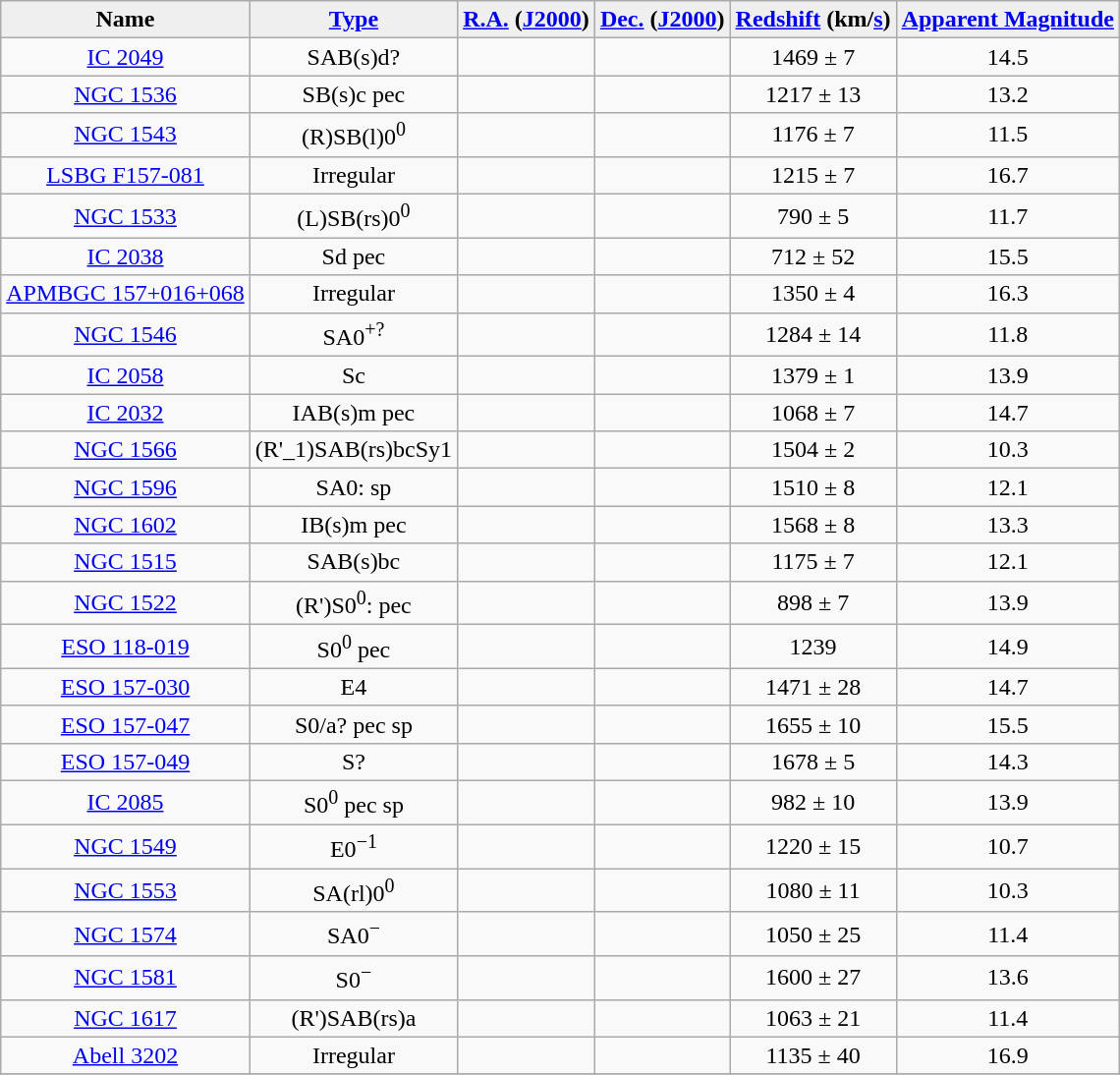<table class="wikitable sortable" style="text-align:center;border-collapse:collapse;" cellpadding="2">
<tr>
<th style="background:#efefef;">Name</th>
<th style="background:#efefef;"><a href='#'>Type</a></th>
<th style="background:#efefef;"><a href='#'>R.A.</a> (<a href='#'>J2000</a>)</th>
<th style="background:#efefef;"><a href='#'>Dec.</a> (<a href='#'>J2000</a>)</th>
<th style="background:#efefef;"><a href='#'>Redshift</a> (km/<a href='#'>s</a>)</th>
<th style="background:#efefef;"><a href='#'>Apparent Magnitude</a></th>
</tr>
<tr>
<td><a href='#'>IC 2049</a></td>
<td>SAB(s)d?</td>
<td></td>
<td></td>
<td>1469 ± 7</td>
<td>14.5</td>
</tr>
<tr>
<td><a href='#'>NGC 1536</a></td>
<td>SB(s)c pec</td>
<td></td>
<td></td>
<td>1217 ± 13</td>
<td>13.2</td>
</tr>
<tr>
<td><a href='#'>NGC 1543</a></td>
<td>(R)SB(l)0<sup>0</sup></td>
<td></td>
<td></td>
<td>1176 ± 7</td>
<td>11.5</td>
</tr>
<tr>
<td><a href='#'>LSBG F157-081</a></td>
<td>Irregular</td>
<td></td>
<td></td>
<td>1215 ± 7</td>
<td>16.7</td>
</tr>
<tr>
<td><a href='#'>NGC 1533</a></td>
<td>(L)SB(rs)0<sup>0</sup></td>
<td></td>
<td></td>
<td>790 ± 5</td>
<td>11.7</td>
</tr>
<tr>
<td><a href='#'>IC 2038</a></td>
<td>Sd pec</td>
<td></td>
<td></td>
<td>712 ± 52</td>
<td>15.5</td>
</tr>
<tr>
<td><a href='#'>APMBGC 157+016+068</a></td>
<td>Irregular</td>
<td></td>
<td></td>
<td>1350 ± 4</td>
<td>16.3</td>
</tr>
<tr>
<td><a href='#'>NGC 1546</a></td>
<td>SA0<sup>+?</sup></td>
<td></td>
<td></td>
<td>1284 ± 14</td>
<td>11.8</td>
</tr>
<tr>
<td><a href='#'>IC 2058</a></td>
<td>Sc</td>
<td></td>
<td></td>
<td>1379 ± 1</td>
<td>13.9</td>
</tr>
<tr>
<td><a href='#'>IC 2032</a></td>
<td>IAB(s)m pec</td>
<td></td>
<td></td>
<td>1068 ± 7</td>
<td>14.7</td>
</tr>
<tr>
<td><a href='#'>NGC 1566</a></td>
<td>(R'_1)SAB(rs)bcSy1</td>
<td></td>
<td></td>
<td>1504 ± 2</td>
<td>10.3</td>
</tr>
<tr>
<td><a href='#'>NGC 1596</a></td>
<td>SA0: sp</td>
<td></td>
<td></td>
<td>1510 ± 8</td>
<td>12.1</td>
</tr>
<tr>
<td><a href='#'>NGC 1602</a></td>
<td>IB(s)m pec</td>
<td></td>
<td></td>
<td>1568 ± 8</td>
<td>13.3</td>
</tr>
<tr>
<td><a href='#'>NGC 1515</a></td>
<td>SAB(s)bc</td>
<td></td>
<td></td>
<td>1175 ± 7</td>
<td>12.1</td>
</tr>
<tr>
<td><a href='#'>NGC 1522</a></td>
<td>(R')S0<sup>0</sup>: pec</td>
<td></td>
<td></td>
<td>898 ± 7</td>
<td>13.9</td>
</tr>
<tr>
<td><a href='#'>ESO 118-019</a></td>
<td>S0<sup>0</sup> pec</td>
<td></td>
<td></td>
<td>1239</td>
<td>14.9</td>
</tr>
<tr>
<td><a href='#'>ESO 157-030</a></td>
<td>E4</td>
<td></td>
<td></td>
<td>1471 ± 28</td>
<td>14.7</td>
</tr>
<tr>
<td><a href='#'>ESO 157-047</a></td>
<td>S0/a? pec sp</td>
<td></td>
<td></td>
<td>1655 ± 10</td>
<td>15.5</td>
</tr>
<tr>
<td><a href='#'>ESO 157-049</a></td>
<td>S?</td>
<td></td>
<td></td>
<td>1678 ± 5</td>
<td>14.3</td>
</tr>
<tr>
<td><a href='#'>IC 2085</a></td>
<td>S0<sup>0</sup> pec sp</td>
<td></td>
<td></td>
<td>982 ± 10</td>
<td>13.9</td>
</tr>
<tr>
<td><a href='#'>NGC 1549</a></td>
<td>E0<sup>−1</sup></td>
<td></td>
<td></td>
<td>1220 ± 15</td>
<td>10.7</td>
</tr>
<tr>
<td><a href='#'>NGC 1553</a></td>
<td>SA(rl)0<sup>0</sup></td>
<td></td>
<td></td>
<td>1080 ± 11</td>
<td>10.3</td>
</tr>
<tr>
<td><a href='#'>NGC 1574</a></td>
<td>SA0<sup>−</sup></td>
<td></td>
<td></td>
<td>1050 ± 25</td>
<td>11.4</td>
</tr>
<tr>
<td><a href='#'>NGC 1581</a></td>
<td>S0<sup>−</sup></td>
<td></td>
<td></td>
<td>1600 ± 27</td>
<td>13.6</td>
</tr>
<tr>
<td><a href='#'>NGC 1617</a></td>
<td>(R')SAB(rs)a</td>
<td></td>
<td></td>
<td>1063 ± 21</td>
<td>11.4</td>
</tr>
<tr>
<td><a href='#'>Abell 3202</a></td>
<td>Irregular</td>
<td></td>
<td></td>
<td>1135 ± 40</td>
<td>16.9</td>
</tr>
<tr>
</tr>
</table>
